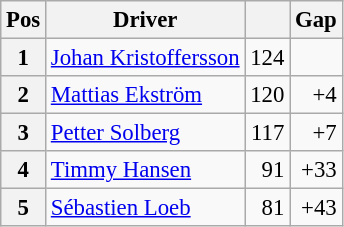<table class="wikitable" style="font-size: 95%;">
<tr>
<th>Pos</th>
<th>Driver</th>
<th></th>
<th>Gap</th>
</tr>
<tr>
<th>1</th>
<td> <a href='#'>Johan Kristoffersson</a></td>
<td align="right">124</td>
<td align="right"></td>
</tr>
<tr>
<th>2</th>
<td> <a href='#'>Mattias Ekström</a></td>
<td align="right">120</td>
<td align="right">+4</td>
</tr>
<tr>
<th>3</th>
<td> <a href='#'>Petter Solberg</a></td>
<td align="right">117</td>
<td align="right">+7</td>
</tr>
<tr>
<th>4</th>
<td> <a href='#'>Timmy Hansen</a></td>
<td align="right">91</td>
<td align="right">+33</td>
</tr>
<tr>
<th>5</th>
<td> <a href='#'>Sébastien Loeb</a></td>
<td align="right">81</td>
<td align="right">+43</td>
</tr>
</table>
